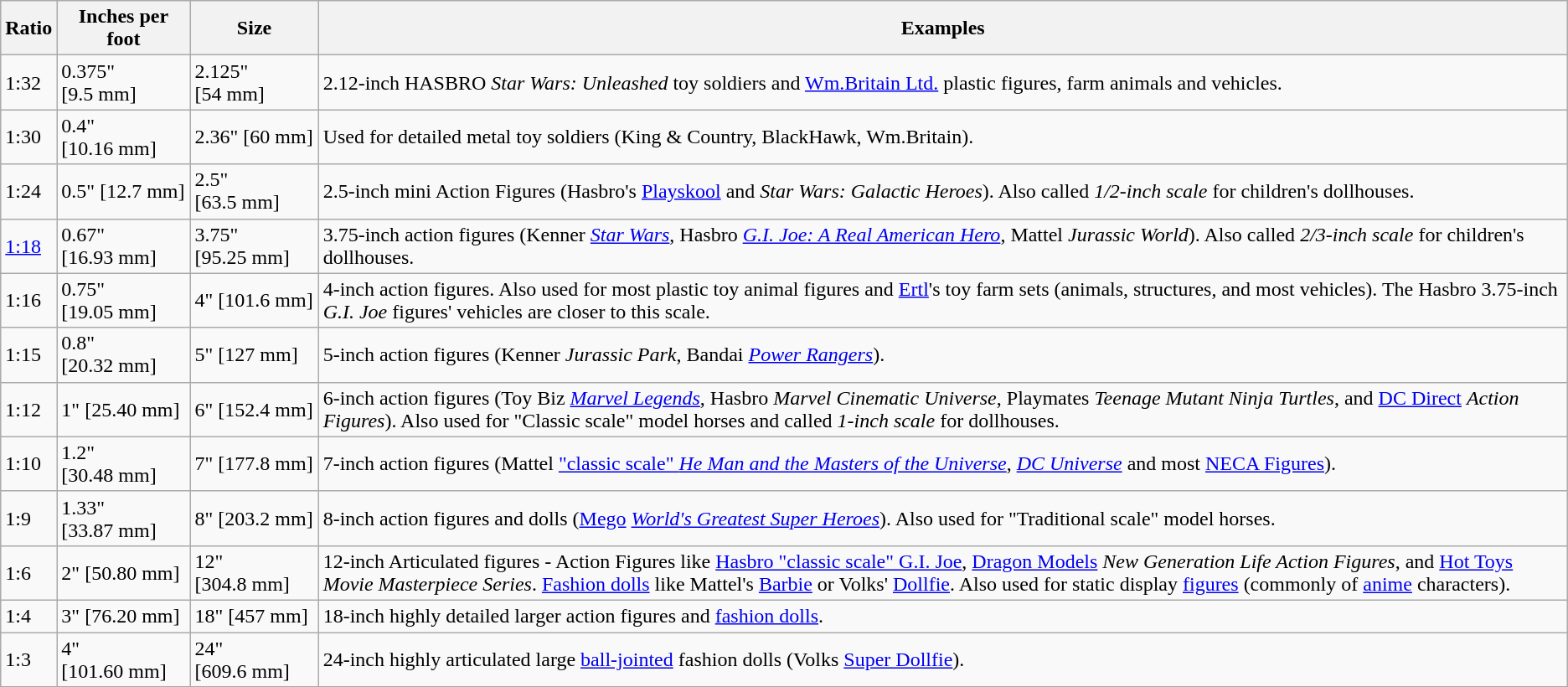<table style="clear:both" class="wikitable">
<tr>
<th>Ratio</th>
<th>Inches per foot</th>
<th>Size</th>
<th>Examples</th>
</tr>
<tr>
<td>1:32</td>
<td>0.375" [9.5 mm]</td>
<td>2.125" [54 mm]</td>
<td>2.12-inch HASBRO <em>Star Wars: Unleashed</em> toy soldiers and <a href='#'>Wm.Britain Ltd.</a> plastic figures, farm animals and vehicles.</td>
</tr>
<tr>
<td>1:30</td>
<td>0.4" [10.16 mm]</td>
<td>2.36" [60 mm]</td>
<td>Used for detailed metal toy soldiers (King & Country, BlackHawk, Wm.Britain).</td>
</tr>
<tr>
<td>1:24</td>
<td>0.5" [12.7 mm]</td>
<td>2.5" [63.5 mm]</td>
<td>2.5-inch mini Action Figures (Hasbro's <a href='#'>Playskool</a> and <em>Star Wars: Galactic Heroes</em>). Also called <em>1/2-inch scale</em> for children's dollhouses.</td>
</tr>
<tr>
<td><a href='#'>1:18</a></td>
<td>0.67" [16.93 mm]</td>
<td>3.75" [95.25 mm]</td>
<td>3.75-inch action figures (Kenner <a href='#'><em>Star Wars</em></a>, Hasbro <em><a href='#'>G.I. Joe: A Real American Hero</a></em>, Mattel <em>Jurassic World</em>). Also called <em>2/3-inch scale</em> for children's dollhouses.</td>
</tr>
<tr>
<td>1:16</td>
<td>0.75" [19.05 mm]</td>
<td>4" [101.6 mm]</td>
<td>4-inch action figures. Also used for most plastic toy animal figures and <a href='#'>Ertl</a>'s toy farm sets (animals, structures, and most vehicles). The Hasbro 3.75-inch <em>G.I. Joe</em> figures' vehicles are closer to this scale.</td>
</tr>
<tr>
<td>1:15</td>
<td>0.8" [20.32 mm]</td>
<td>5" [127 mm]</td>
<td>5-inch action figures (Kenner <em>Jurassic Park</em>, Bandai <em><a href='#'>Power Rangers</a></em>).</td>
</tr>
<tr>
<td>1:12</td>
<td>1" [25.40 mm]</td>
<td>6" [152.4 mm]</td>
<td>6-inch action figures (Toy Biz <em><a href='#'>Marvel Legends</a></em>, Hasbro <em>Marvel Cinematic Universe</em>, Playmates <em>Teenage Mutant Ninja Turtles</em>, and <a href='#'>DC Direct</a> <em>Action Figures</em>). Also used for "Classic scale" model horses and called <em>1-inch scale</em> for dollhouses.</td>
</tr>
<tr>
<td>1:10</td>
<td>1.2" [30.48 mm]</td>
<td>7" [177.8 mm]</td>
<td>7-inch action figures (Mattel <a href='#'>"classic scale" <em>He Man and the Masters of the Universe</em></a>, <a href='#'><em>DC Universe</em></a> and most <a href='#'>NECA Figures</a>).</td>
</tr>
<tr>
<td>1:9</td>
<td>1.33" [33.87 mm]</td>
<td>8" [203.2 mm]</td>
<td>8-inch action figures and dolls (<a href='#'>Mego</a> <a href='#'><em>World's Greatest Super Heroes</em></a>). Also used for "Traditional scale" model horses.</td>
</tr>
<tr>
<td>1:6</td>
<td>2" [50.80 mm]</td>
<td>12" [304.8 mm]</td>
<td>12-inch Articulated figures - Action Figures like <a href='#'>Hasbro "classic scale" G.I. Joe</a>, <a href='#'>Dragon Models</a> <em>New Generation Life Action Figures</em>, and <a href='#'>Hot Toys</a> <em>Movie Masterpiece Series</em>. <a href='#'>Fashion dolls</a> like Mattel's <a href='#'>Barbie</a> or Volks' <a href='#'>Dollfie</a>. Also used for static display <a href='#'>figures</a> (commonly of <a href='#'>anime</a> characters).</td>
</tr>
<tr>
<td>1:4</td>
<td>3" [76.20 mm]</td>
<td>18" [457 mm]</td>
<td>18-inch highly detailed larger action figures and <a href='#'>fashion dolls</a>.</td>
</tr>
<tr>
<td>1:3</td>
<td>4" [101.60 mm]</td>
<td>24" [609.6 mm]</td>
<td>24-inch highly articulated large <a href='#'>ball-jointed</a> fashion dolls (Volks <a href='#'>Super Dollfie</a>).</td>
</tr>
</table>
